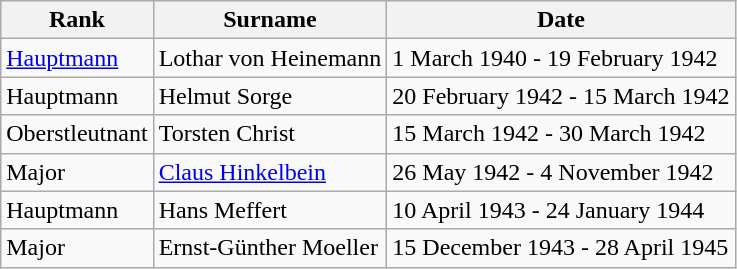<table class="wikitable">
<tr>
<th>Rank</th>
<th>Surname</th>
<th>Date</th>
</tr>
<tr>
<td><a href='#'>Hauptmann</a></td>
<td>Lothar von Heinemann</td>
<td>1 March 1940 - 19 February 1942</td>
</tr>
<tr>
<td>Hauptmann</td>
<td>Helmut Sorge</td>
<td>20 February 1942 - 15 March 1942</td>
</tr>
<tr>
<td>Oberstleutnant</td>
<td>Torsten Christ</td>
<td>15 March 1942 - 30 March 1942</td>
</tr>
<tr>
<td>Major</td>
<td><a href='#'>Claus Hinkelbein</a></td>
<td>26 May 1942 - 4 November 1942</td>
</tr>
<tr>
<td>Hauptmann</td>
<td>Hans Meffert</td>
<td>10 April 1943 - 24 January 1944</td>
</tr>
<tr>
<td>Major</td>
<td>Ernst-Günther Moeller</td>
<td>15 December 1943 - 28 April 1945</td>
</tr>
</table>
